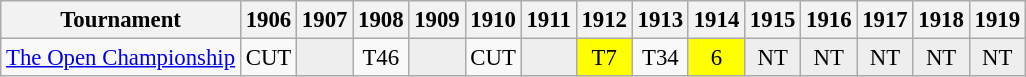<table class="wikitable" style="font-size:95%;text-align:center;">
<tr>
<th>Tournament</th>
<th>1906</th>
<th>1907</th>
<th>1908</th>
<th>1909</th>
<th>1910</th>
<th>1911</th>
<th>1912</th>
<th>1913</th>
<th>1914</th>
<th>1915</th>
<th>1916</th>
<th>1917</th>
<th>1918</th>
<th>1919</th>
</tr>
<tr>
<td align=left><a href='#'>The Open Championship</a></td>
<td>CUT</td>
<td style="background:#eeeeee;"></td>
<td>T46</td>
<td style="background:#eeeeee;"></td>
<td>CUT</td>
<td style="background:#eeeeee;"></td>
<td style="background:yellow;">T7</td>
<td>T34</td>
<td style="background:yellow;">6</td>
<td style="background:#eeeeee;">NT</td>
<td style="background:#eeeeee;">NT</td>
<td style="background:#eeeeee;">NT</td>
<td style="background:#eeeeee;">NT</td>
<td style="background:#eeeeee;">NT</td>
</tr>
</table>
